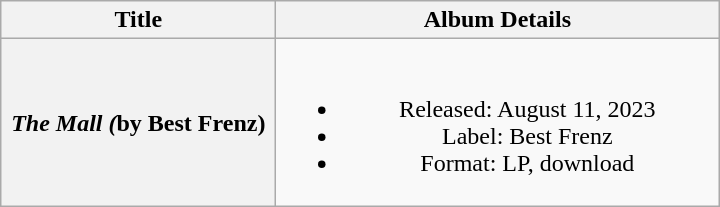<table class="wikitable plainrowheaders" style="text-align:center;">
<tr>
<th scope="col" style="width:11em;">Title</th>
<th scope="col" style="width:18em;">Album Details</th>
</tr>
<tr>
<th scope="row"><em>The Mall (</em>by Best Frenz)</th>
<td><br><ul><li>Released: August 11, 2023</li><li>Label: Best Frenz</li><li>Format: LP, download</li></ul></td>
</tr>
</table>
